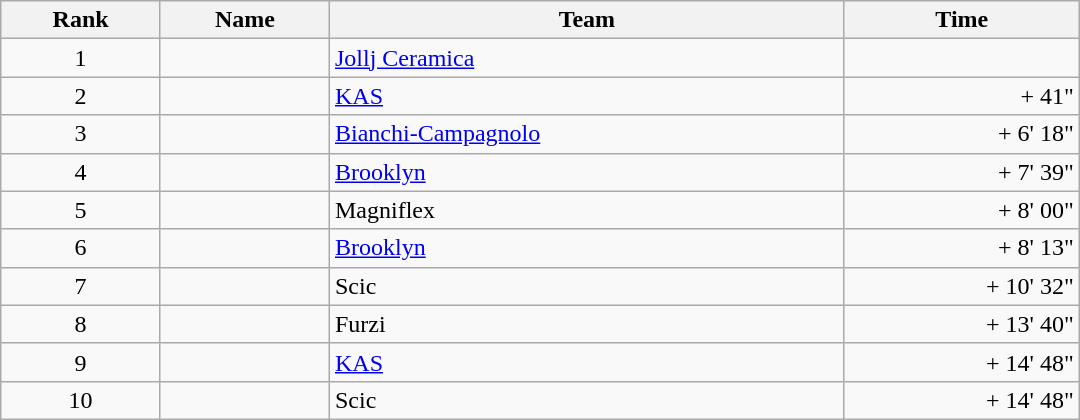<table class="wikitable" style="width:45em;margin-bottom:0;">
<tr>
<th>Rank</th>
<th>Name</th>
<th>Team</th>
<th>Time</th>
</tr>
<tr>
<td style="text-align:center;">1</td>
<td> </td>
<td><a href='#'>Jollj Ceramica</a></td>
<td align=right></td>
</tr>
<tr>
<td style="text-align:center;">2</td>
<td> </td>
<td><a href='#'>KAS</a></td>
<td align=right>+ 41"</td>
</tr>
<tr>
<td style="text-align:center;">3</td>
<td></td>
<td><a href='#'>Bianchi-Campagnolo</a></td>
<td align=right>+ 6' 18"</td>
</tr>
<tr>
<td style="text-align:center;">4</td>
<td> </td>
<td><a href='#'>Brooklyn</a></td>
<td align=right>+ 7' 39"</td>
</tr>
<tr>
<td style="text-align:center;">5</td>
<td></td>
<td>Magniflex</td>
<td align=right>+ 8' 00"</td>
</tr>
<tr>
<td style="text-align:center;">6</td>
<td></td>
<td><a href='#'>Brooklyn</a></td>
<td align=right>+ 8' 13"</td>
</tr>
<tr>
<td style="text-align:center;">7</td>
<td></td>
<td>Scic</td>
<td align=right>+ 10' 32"</td>
</tr>
<tr>
<td style="text-align:center;">8</td>
<td></td>
<td>Furzi</td>
<td align=right>+ 13' 40"</td>
</tr>
<tr>
<td style="text-align:center;">9</td>
<td></td>
<td><a href='#'>KAS</a></td>
<td align=right>+ 14' 48"</td>
</tr>
<tr>
<td style="text-align:center;">10</td>
<td></td>
<td>Scic</td>
<td align=right>+ 14' 48"</td>
</tr>
</table>
